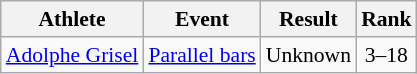<table class="wikitable" style="font-size:90%">
<tr>
<th>Athlete</th>
<th>Event</th>
<th>Result</th>
<th>Rank</th>
</tr>
<tr>
<td><a href='#'>Adolphe Grisel</a></td>
<td><a href='#'>Parallel bars</a></td>
<td align="center">Unknown</td>
<td align="center">3–18</td>
</tr>
</table>
